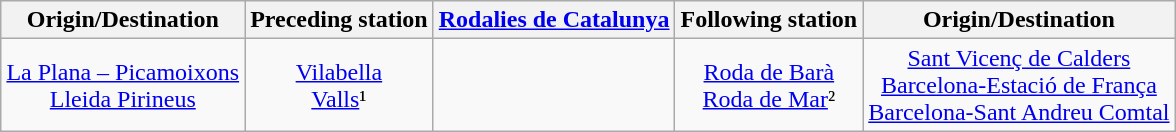<table class=wikitable style="margin:0 auto; text-align:center;">
<tr>
<th>Origin/Destination</th>
<th>Preceding station</th>
<th><a href='#'>Rodalies de Catalunya</a></th>
<th>Following station</th>
<th>Origin/Destination</th>
</tr>
<tr>
<td><a href='#'>La Plana – Picamoixons</a><br><a href='#'>Lleida Pirineus</a></td>
<td><a href='#'>Vilabella</a><br><a href='#'>Valls</a>¹</td>
<td></td>
<td><a href='#'>Roda de Barà</a><br><a href='#'>Roda de Mar</a>²</td>
<td><a href='#'>Sant Vicenç de Calders</a><br><a href='#'>Barcelona-Estació de França</a><br><a href='#'>Barcelona-Sant Andreu Comtal</a></td>
</tr>
</table>
